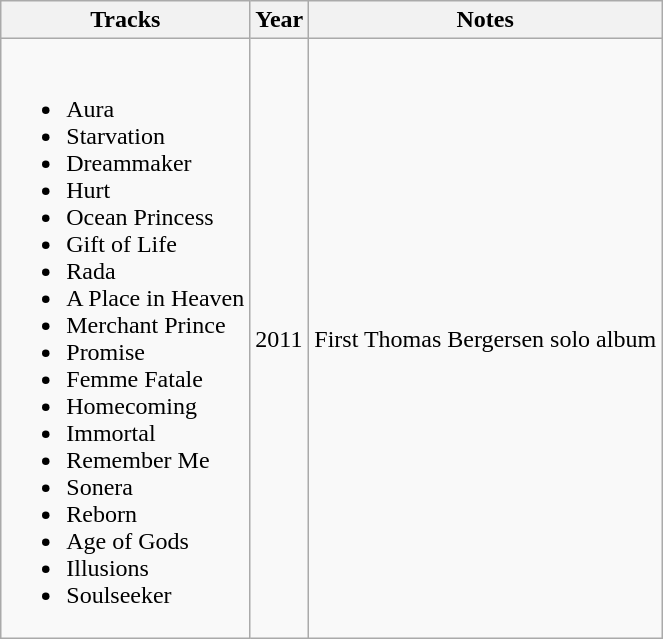<table class="wikitable sortable">
<tr>
<th>Tracks</th>
<th>Year</th>
<th>Notes</th>
</tr>
<tr>
<td><br><ul><li>Aura</li><li>Starvation</li><li>Dreammaker</li><li>Hurt</li><li>Ocean Princess</li><li>Gift of Life</li><li>Rada</li><li>A Place in Heaven</li><li>Merchant Prince</li><li>Promise</li><li>Femme Fatale</li><li>Homecoming</li><li>Immortal</li><li>Remember Me</li><li>Sonera</li><li>Reborn</li><li>Age of Gods</li><li>Illusions</li><li>Soulseeker</li></ul></td>
<td>2011</td>
<td>First Thomas Bergersen solo album</td>
</tr>
</table>
